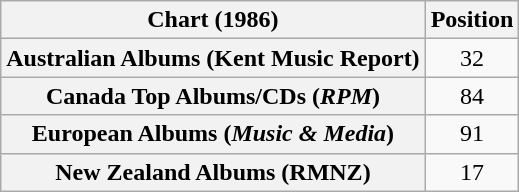<table class="wikitable sortable plainrowheaders" style="text-align:center">
<tr>
<th scope="col">Chart (1986)</th>
<th scope="col">Position</th>
</tr>
<tr>
<th scope="row">Australian Albums (Kent Music Report)</th>
<td>32</td>
</tr>
<tr>
<th scope="row">Canada Top Albums/CDs (<em>RPM</em>)</th>
<td>84</td>
</tr>
<tr>
<th scope="row">European Albums (<em>Music & Media</em>)</th>
<td>91</td>
</tr>
<tr>
<th scope="row">New Zealand Albums (RMNZ)</th>
<td>17</td>
</tr>
</table>
